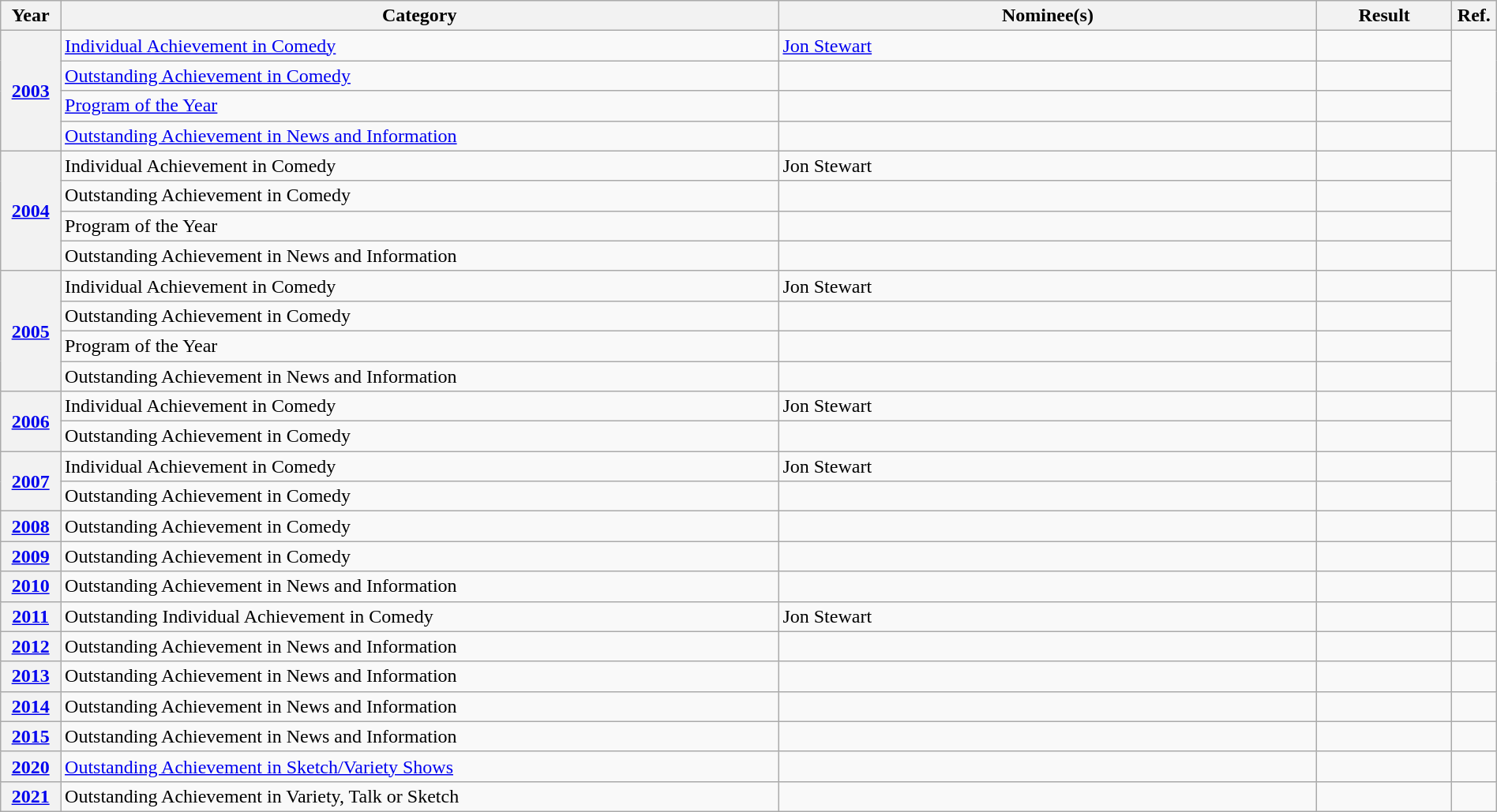<table class="wikitable plainrowheaders" width=100%>
<tr>
<th scope="col" width="4%">Year</th>
<th scope="col" width="48%">Category</th>
<th scope="col" width="36%">Nominee(s)</th>
<th scope="col" width="9%">Result</th>
<th scope="col" width="3%">Ref.</th>
</tr>
<tr>
<th scope="row" rowspan=4><a href='#'>2003</a></th>
<td><a href='#'>Individual Achievement in Comedy</a></td>
<td><a href='#'>Jon Stewart</a></td>
<td></td>
<td rowspan=4></td>
</tr>
<tr>
<td><a href='#'>Outstanding Achievement in Comedy</a></td>
<td></td>
<td></td>
</tr>
<tr>
<td><a href='#'>Program of the Year</a></td>
<td></td>
<td></td>
</tr>
<tr>
<td><a href='#'>Outstanding Achievement in News and Information</a></td>
<td></td>
<td></td>
</tr>
<tr>
<th scope="row" rowspan=4><a href='#'>2004</a></th>
<td>Individual Achievement in Comedy</td>
<td>Jon Stewart</td>
<td></td>
<td rowspan=4></td>
</tr>
<tr>
<td>Outstanding Achievement in Comedy</td>
<td></td>
<td></td>
</tr>
<tr>
<td>Program of the Year</td>
<td></td>
<td></td>
</tr>
<tr>
<td>Outstanding Achievement in News and Information</td>
<td></td>
<td></td>
</tr>
<tr>
<th scope="row" rowspan=4><a href='#'>2005</a></th>
<td>Individual Achievement in Comedy</td>
<td>Jon Stewart</td>
<td></td>
<td rowspan=4></td>
</tr>
<tr>
<td>Outstanding Achievement in Comedy</td>
<td></td>
<td></td>
</tr>
<tr>
<td>Program of the Year</td>
<td></td>
<td></td>
</tr>
<tr>
<td>Outstanding Achievement in News and Information</td>
<td></td>
<td></td>
</tr>
<tr>
<th scope="row" rowspan=2><a href='#'>2006</a></th>
<td>Individual Achievement in Comedy</td>
<td>Jon Stewart</td>
<td></td>
<td rowspan=2></td>
</tr>
<tr>
<td>Outstanding Achievement in Comedy</td>
<td></td>
<td></td>
</tr>
<tr>
<th scope="row" rowspan=2><a href='#'>2007</a></th>
<td>Individual Achievement in Comedy</td>
<td>Jon Stewart</td>
<td></td>
<td rowspan=2></td>
</tr>
<tr>
<td>Outstanding Achievement in Comedy</td>
<td></td>
<td></td>
</tr>
<tr>
<th scope="row"><a href='#'>2008</a></th>
<td>Outstanding Achievement in Comedy</td>
<td></td>
<td></td>
<td></td>
</tr>
<tr>
<th scope="row"><a href='#'>2009</a></th>
<td>Outstanding Achievement in Comedy</td>
<td></td>
<td></td>
<td></td>
</tr>
<tr>
<th scope="row"><a href='#'>2010</a></th>
<td>Outstanding Achievement in News and Information</td>
<td></td>
<td></td>
<td></td>
</tr>
<tr>
<th scope="row"><a href='#'>2011</a></th>
<td>Outstanding Individual Achievement in Comedy</td>
<td>Jon Stewart</td>
<td></td>
<td></td>
</tr>
<tr>
<th scope="row"><a href='#'>2012</a></th>
<td>Outstanding Achievement in News and Information</td>
<td></td>
<td></td>
<td></td>
</tr>
<tr>
<th scope="row"><a href='#'>2013</a></th>
<td>Outstanding Achievement in News and Information</td>
<td></td>
<td></td>
<td></td>
</tr>
<tr>
<th scope="row"><a href='#'>2014</a></th>
<td>Outstanding Achievement in News and Information</td>
<td></td>
<td></td>
<td></td>
</tr>
<tr>
<th scope="row"><a href='#'>2015</a></th>
<td>Outstanding Achievement in News and Information</td>
<td></td>
<td></td>
<td></td>
</tr>
<tr>
<th scope="row"><a href='#'>2020</a></th>
<td><a href='#'>Outstanding Achievement in Sketch/Variety Shows</a></td>
<td></td>
<td></td>
<td></td>
</tr>
<tr>
<th scope="row"><a href='#'>2021</a></th>
<td>Outstanding Achievement in Variety, Talk or Sketch</td>
<td></td>
<td></td>
<td></td>
</tr>
</table>
